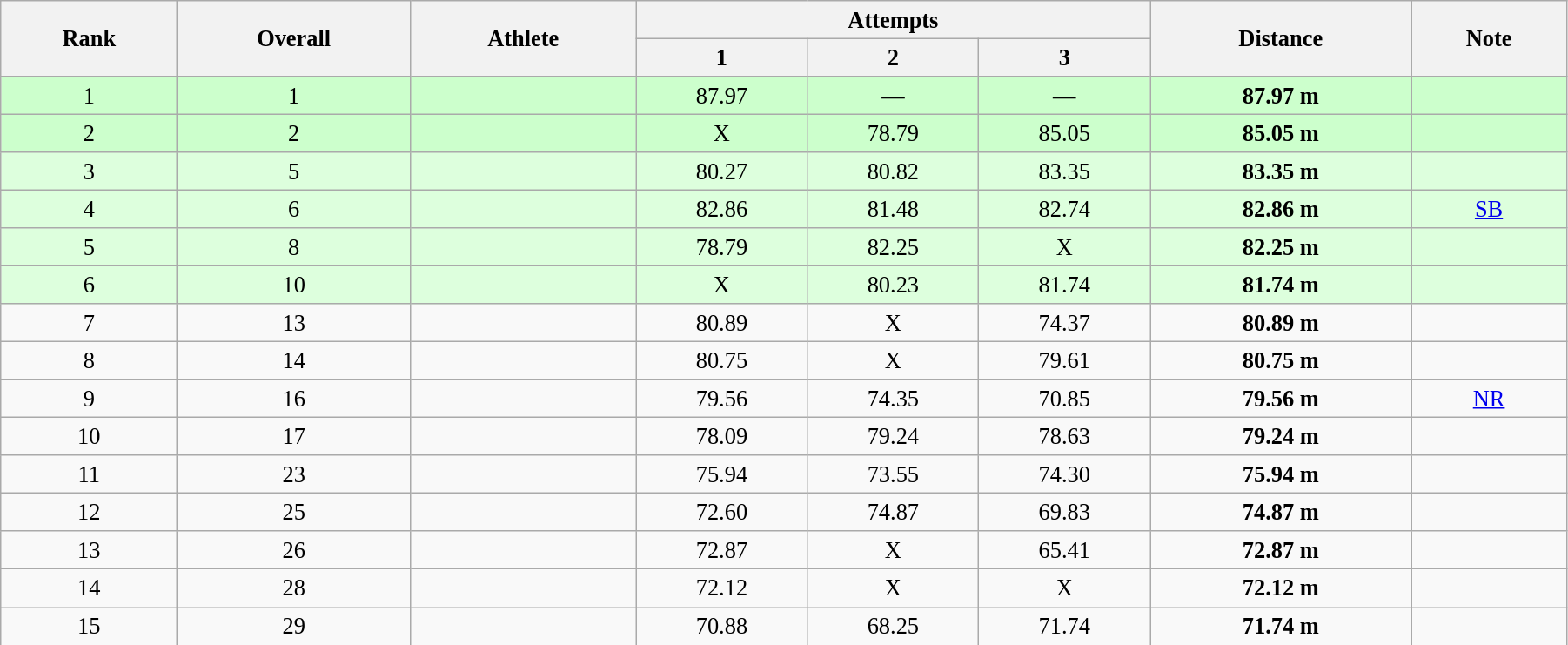<table class="wikitable" style=" text-align:center; font-size:110%;" width="95%">
<tr>
<th rowspan="2">Rank</th>
<th rowspan="2">Overall</th>
<th rowspan="2">Athlete</th>
<th colspan="3">Attempts</th>
<th rowspan="2">Distance</th>
<th rowspan="2">Note</th>
</tr>
<tr>
<th>1</th>
<th>2</th>
<th>3</th>
</tr>
<tr style="background:#ccffcc;">
<td>1</td>
<td>1</td>
<td align=left></td>
<td>87.97</td>
<td>—</td>
<td>—</td>
<td><strong>87.97 m</strong></td>
<td></td>
</tr>
<tr style="background:#ccffcc;">
<td>2</td>
<td>2</td>
<td align=left></td>
<td>X</td>
<td>78.79</td>
<td>85.05</td>
<td><strong>85.05 m</strong></td>
<td></td>
</tr>
<tr style="background:#ddffdd;">
<td>3</td>
<td>5</td>
<td align=left></td>
<td>80.27</td>
<td>80.82</td>
<td>83.35</td>
<td><strong>83.35 m </strong></td>
<td></td>
</tr>
<tr style="background:#ddffdd;">
<td>4</td>
<td>6</td>
<td align=left></td>
<td>82.86</td>
<td>81.48</td>
<td>82.74</td>
<td><strong>82.86 m</strong></td>
<td><a href='#'>SB</a></td>
</tr>
<tr style="background:#ddffdd;">
<td>5</td>
<td>8</td>
<td align=left></td>
<td>78.79</td>
<td>82.25</td>
<td>X</td>
<td><strong>82.25 m</strong></td>
<td></td>
</tr>
<tr style="background:#ddffdd;">
<td>6</td>
<td>10</td>
<td align=left></td>
<td>X</td>
<td>80.23</td>
<td>81.74</td>
<td><strong>81.74 m </strong></td>
<td></td>
</tr>
<tr>
<td>7</td>
<td>13</td>
<td align=left></td>
<td>80.89</td>
<td>X</td>
<td>74.37</td>
<td><strong>80.89 m</strong></td>
<td></td>
</tr>
<tr>
<td>8</td>
<td>14</td>
<td align=left></td>
<td>80.75</td>
<td>X</td>
<td>79.61</td>
<td><strong>80.75 m</strong></td>
<td></td>
</tr>
<tr>
<td>9</td>
<td>16</td>
<td align=left></td>
<td>79.56</td>
<td>74.35</td>
<td>70.85</td>
<td><strong>79.56 m</strong></td>
<td><a href='#'>NR</a></td>
</tr>
<tr>
<td>10</td>
<td>17</td>
<td align=left></td>
<td>78.09</td>
<td>79.24</td>
<td>78.63</td>
<td><strong>79.24 m </strong></td>
<td></td>
</tr>
<tr>
<td>11</td>
<td>23</td>
<td align=left></td>
<td>75.94</td>
<td>73.55</td>
<td>74.30</td>
<td><strong>75.94 m</strong></td>
<td></td>
</tr>
<tr>
<td>12</td>
<td>25</td>
<td align=left></td>
<td>72.60</td>
<td>74.87</td>
<td>69.83</td>
<td><strong>74.87 m</strong></td>
<td></td>
</tr>
<tr>
<td>13</td>
<td>26</td>
<td align=left></td>
<td>72.87</td>
<td>X</td>
<td>65.41</td>
<td><strong>72.87 m</strong></td>
<td></td>
</tr>
<tr>
<td>14</td>
<td>28</td>
<td align=left></td>
<td>72.12</td>
<td>X</td>
<td>X</td>
<td><strong>72.12 m</strong></td>
<td></td>
</tr>
<tr>
<td>15</td>
<td>29</td>
<td align=left></td>
<td>70.88</td>
<td>68.25</td>
<td>71.74</td>
<td><strong>71.74 m </strong></td>
<td></td>
</tr>
</table>
